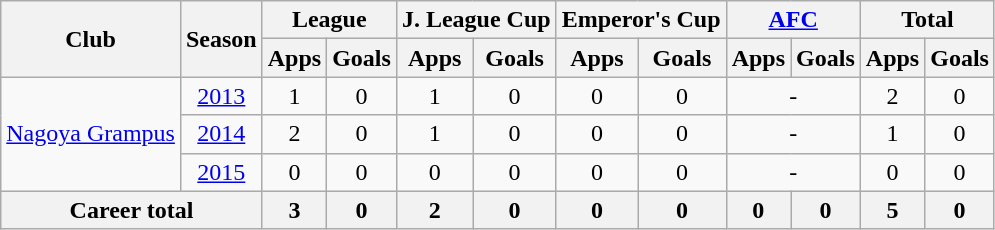<table class="wikitable" style="text-align: center;">
<tr>
<th rowspan="2">Club</th>
<th rowspan="2">Season</th>
<th colspan="2">League</th>
<th colspan="2">J. League Cup</th>
<th colspan="2">Emperor's Cup</th>
<th colspan="2"><a href='#'>AFC</a></th>
<th colspan="2">Total</th>
</tr>
<tr>
<th>Apps</th>
<th>Goals</th>
<th>Apps</th>
<th>Goals</th>
<th>Apps</th>
<th>Goals</th>
<th>Apps</th>
<th>Goals</th>
<th>Apps</th>
<th>Goals</th>
</tr>
<tr>
<td rowspan="3"><a href='#'>Nagoya Grampus</a></td>
<td><a href='#'>2013</a></td>
<td>1</td>
<td>0</td>
<td>1</td>
<td>0</td>
<td>0</td>
<td>0</td>
<td colspan="2">-</td>
<td>2</td>
<td>0</td>
</tr>
<tr>
<td><a href='#'>2014</a></td>
<td>2</td>
<td>0</td>
<td>1</td>
<td>0</td>
<td>0</td>
<td>0</td>
<td colspan="2">-</td>
<td>1</td>
<td>0</td>
</tr>
<tr>
<td><a href='#'>2015</a></td>
<td>0</td>
<td>0</td>
<td>0</td>
<td>0</td>
<td>0</td>
<td>0</td>
<td colspan="2">-</td>
<td>0</td>
<td>0</td>
</tr>
<tr>
<th colspan="2">Career total</th>
<th>3</th>
<th>0</th>
<th>2</th>
<th>0</th>
<th>0</th>
<th>0</th>
<th>0</th>
<th>0</th>
<th>5</th>
<th>0</th>
</tr>
</table>
